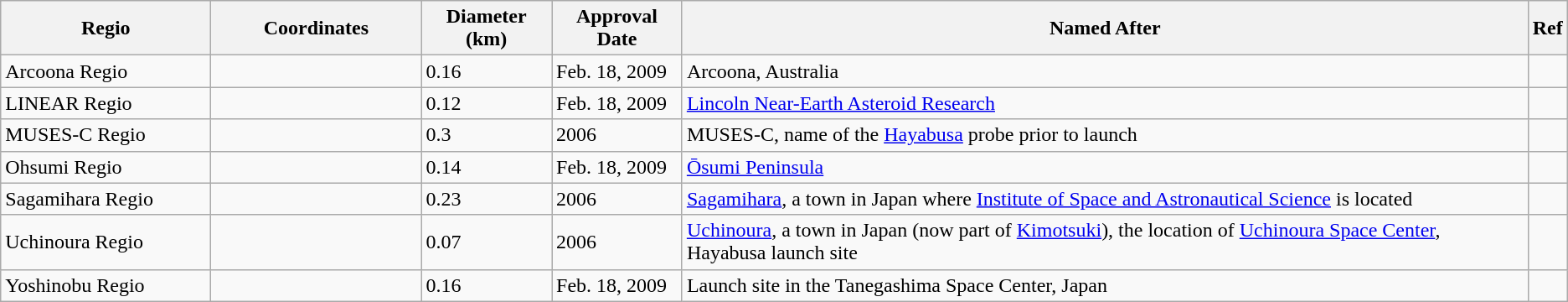<table class="wikitable" style="min-width: 90%;">
<tr>
<th style="width:10em">Regio</th>
<th style="width:10em">Coordinates</th>
<th>Diameter (km)</th>
<th>Approval Date</th>
<th>Named After</th>
<th>Ref</th>
</tr>
<tr>
<td>Arcoona Regio</td>
<td></td>
<td>0.16</td>
<td>Feb. 18, 2009</td>
<td>Arcoona, Australia</td>
<td></td>
</tr>
<tr>
<td>LINEAR Regio</td>
<td></td>
<td>0.12</td>
<td>Feb. 18, 2009</td>
<td><a href='#'>Lincoln Near-Earth Asteroid Research</a></td>
<td></td>
</tr>
<tr>
<td>MUSES-C Regio</td>
<td></td>
<td>0.3</td>
<td>2006</td>
<td>MUSES-C, name of the <a href='#'>Hayabusa</a> probe prior to launch</td>
<td></td>
</tr>
<tr>
<td>Ohsumi Regio</td>
<td></td>
<td>0.14</td>
<td>Feb. 18, 2009</td>
<td><a href='#'>Ōsumi Peninsula</a></td>
<td></td>
</tr>
<tr>
<td>Sagamihara Regio</td>
<td></td>
<td>0.23</td>
<td>2006</td>
<td><a href='#'>Sagamihara</a>, a town in Japan where <a href='#'>Institute of Space and Astronautical Science</a> is located</td>
<td></td>
</tr>
<tr>
<td>Uchinoura Regio</td>
<td></td>
<td>0.07</td>
<td>2006</td>
<td><a href='#'>Uchinoura</a>, a town in Japan (now part of <a href='#'>Kimotsuki</a>), the location of <a href='#'>Uchinoura Space Center</a>, Hayabusa launch site</td>
<td></td>
</tr>
<tr>
<td>Yoshinobu Regio</td>
<td></td>
<td>0.16</td>
<td>Feb. 18, 2009</td>
<td>Launch site in the Tanegashima Space Center, Japan</td>
<td></td>
</tr>
</table>
